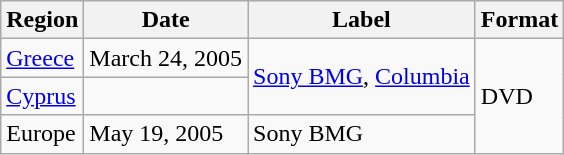<table class="sortable wikitable">
<tr>
<th>Region</th>
<th>Date</th>
<th>Label</th>
<th>Format</th>
</tr>
<tr>
<td><a href='#'>Greece</a></td>
<td>March 24, 2005</td>
<td rowspan="2"><a href='#'>Sony BMG</a>, <a href='#'>Columbia</a></td>
<td rowspan="3">DVD</td>
</tr>
<tr>
<td><a href='#'>Cyprus</a></td>
</tr>
<tr>
<td>Europe</td>
<td>May 19, 2005</td>
<td>Sony BMG</td>
</tr>
</table>
